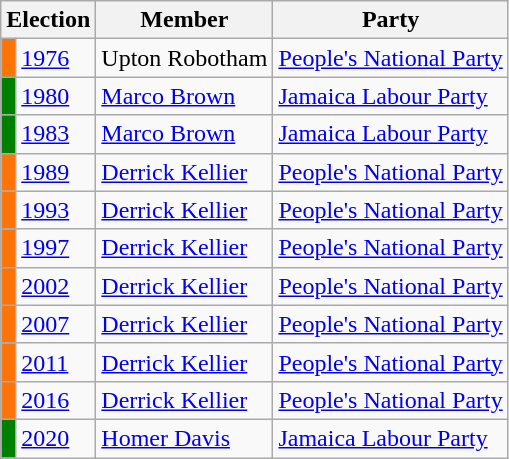<table class="wikitable">
<tr>
<th colspan="2">Election</th>
<th>Member</th>
<th>Party</th>
</tr>
<tr>
<td style="background-color: #fb740a"></td>
<td><a href='#'>1976</a></td>
<td>Upton Robotham</td>
<td><a href='#'>People's National Party</a></td>
</tr>
<tr>
<td style="background-color: green"></td>
<td><a href='#'>1980</a></td>
<td><a href='#'>Marco Brown</a></td>
<td><a href='#'>Jamaica Labour Party</a></td>
</tr>
<tr>
<td style="background-color: green"></td>
<td><a href='#'>1983</a></td>
<td><a href='#'>Marco Brown</a></td>
<td><a href='#'>Jamaica Labour Party</a></td>
</tr>
<tr>
<td style="background-color: #fb740a"></td>
<td><a href='#'>1989</a></td>
<td><a href='#'>Derrick Kellier</a></td>
<td><a href='#'>People's National Party</a></td>
</tr>
<tr>
<td style="background-color: #fb740a"></td>
<td><a href='#'>1993</a></td>
<td><a href='#'>Derrick Kellier</a></td>
<td><a href='#'>People's National Party</a></td>
</tr>
<tr>
<td style="background-color: #fb740a"></td>
<td><a href='#'>1997</a></td>
<td><a href='#'>Derrick Kellier</a></td>
<td><a href='#'>People's National Party</a></td>
</tr>
<tr>
<td style="background-color: #fb740a"></td>
<td><a href='#'>2002</a></td>
<td><a href='#'>Derrick Kellier</a></td>
<td><a href='#'>People's National Party</a></td>
</tr>
<tr>
<td style="background-color: #fb740a"></td>
<td><a href='#'>2007</a></td>
<td><a href='#'>Derrick Kellier</a></td>
<td><a href='#'>People's National Party</a></td>
</tr>
<tr>
<td style="background-color: #fb740a"></td>
<td><a href='#'>2011</a></td>
<td><a href='#'>Derrick Kellier</a></td>
<td><a href='#'>People's National Party</a></td>
</tr>
<tr>
<td style="background-color: #fb740a"></td>
<td><a href='#'>2016</a></td>
<td><a href='#'>Derrick Kellier</a></td>
<td><a href='#'>People's National Party</a></td>
</tr>
<tr>
<td style="background-color: green"></td>
<td><a href='#'>2020</a></td>
<td><a href='#'>Homer Davis</a></td>
<td><a href='#'>Jamaica Labour Party</a></td>
</tr>
</table>
